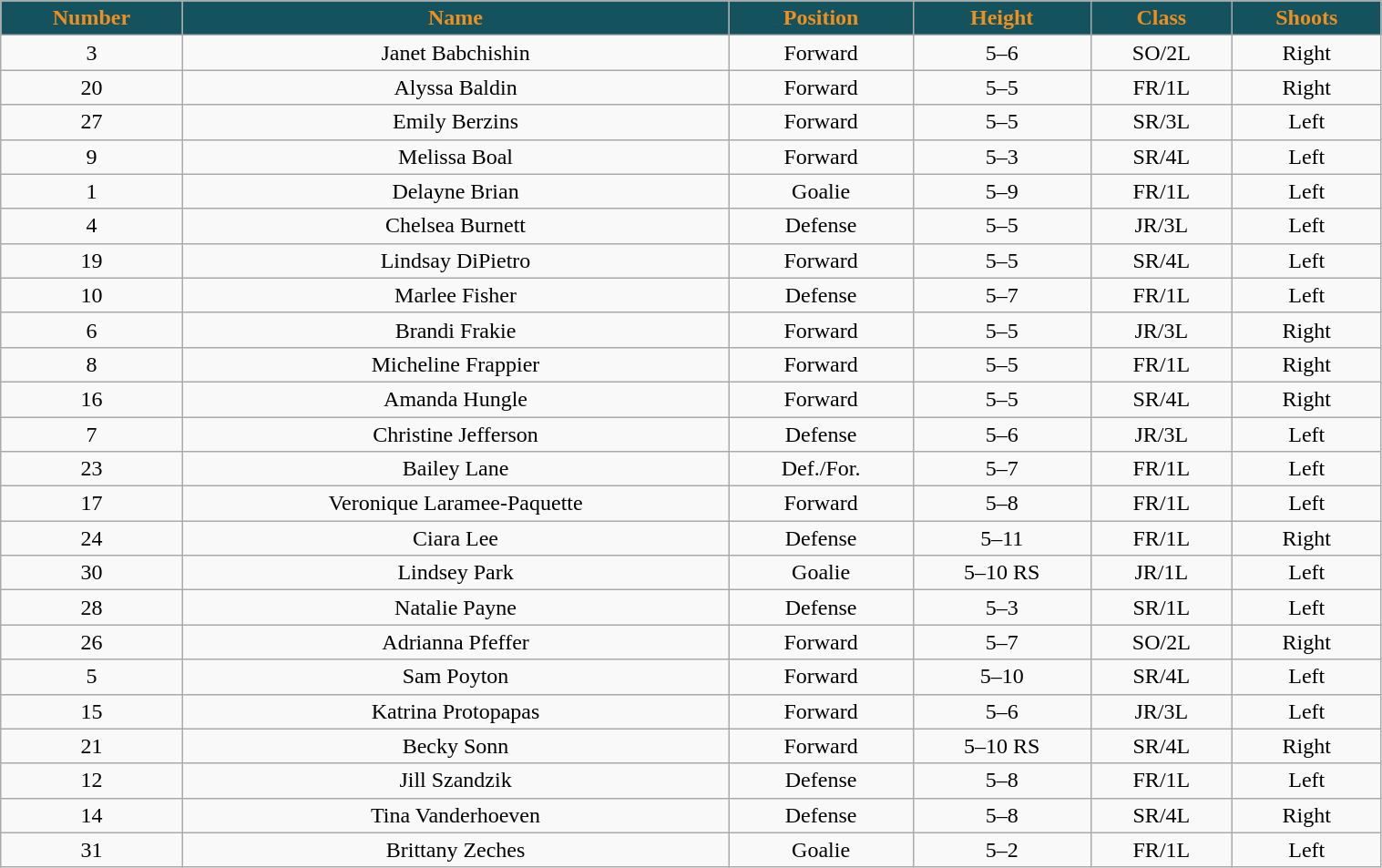<table class="wikitable" style="width:80%;">
<tr style="text-align:center; background:#14535d; color:#ef8f1f;">
<td><strong>Number</strong></td>
<td><strong>Name</strong></td>
<td><strong>Position</strong></td>
<td><strong>Height</strong></td>
<td><strong>Class</strong></td>
<td><strong>Shoots</strong></td>
</tr>
<tr style="text-align:center;" bgcolor="">
<td>3</td>
<td>Janet Babchishin</td>
<td>Forward</td>
<td>5–6</td>
<td>SO/2L</td>
<td>Right</td>
</tr>
<tr style="text-align:center;" bgcolor="">
<td>20</td>
<td>Alyssa Baldin</td>
<td>Forward</td>
<td>5–5</td>
<td>FR/1L</td>
<td>Right</td>
</tr>
<tr style="text-align:center;" bgcolor="">
<td>27</td>
<td>Emily Berzins</td>
<td>Forward</td>
<td>5–5</td>
<td>SR/3L</td>
<td>Left</td>
</tr>
<tr style="text-align:center;" bgcolor="">
<td>9</td>
<td>Melissa Boal</td>
<td>Forward</td>
<td>5–3</td>
<td>SR/4L</td>
<td>Left</td>
</tr>
<tr style="text-align:center;" bgcolor="">
<td>1</td>
<td>Delayne Brian</td>
<td>Goalie</td>
<td>5–9</td>
<td>FR/1L</td>
<td>Left</td>
</tr>
<tr style="text-align:center;" bgcolor="">
<td>4</td>
<td>Chelsea Burnett</td>
<td>Defense</td>
<td>5–5</td>
<td>JR/3L</td>
<td>Left</td>
</tr>
<tr style="text-align:center;" bgcolor="">
<td>19</td>
<td>Lindsay DiPietro</td>
<td>Forward</td>
<td>5–5</td>
<td>SR/4L</td>
<td>Left</td>
</tr>
<tr style="text-align:center;" bgcolor="">
<td>10</td>
<td>Marlee Fisher</td>
<td>Defense</td>
<td>5–7</td>
<td>FR/1L</td>
<td>Left</td>
</tr>
<tr style="text-align:center;" bgcolor="">
<td>6</td>
<td>Brandi Frakie</td>
<td>Forward</td>
<td>5–5</td>
<td>JR/3L</td>
<td>Right</td>
</tr>
<tr style="text-align:center;" bgcolor="">
<td>8</td>
<td>Micheline Frappier</td>
<td>Forward</td>
<td>5–5</td>
<td>FR/1L</td>
<td>Right</td>
</tr>
<tr style="text-align:center;" bgcolor="">
<td>16</td>
<td>Amanda Hungle</td>
<td>Forward</td>
<td>5–5</td>
<td>SR/4L</td>
<td>Right</td>
</tr>
<tr style="text-align:center;" bgcolor="">
<td>7</td>
<td>Christine Jefferson</td>
<td>Defense</td>
<td>5–6</td>
<td>JR/3L</td>
<td>Left</td>
</tr>
<tr style="text-align:center;" bgcolor="">
<td>23</td>
<td>Bailey Lane</td>
<td>Def./For.</td>
<td>5–7</td>
<td>FR/1L</td>
<td>Left</td>
</tr>
<tr style="text-align:center;" bgcolor="">
<td>17</td>
<td>Veronique Laramee-Paquette</td>
<td>Forward</td>
<td>5–8</td>
<td>FR/1L</td>
<td>Left</td>
</tr>
<tr style="text-align:center;" bgcolor="">
<td>24</td>
<td>Ciara Lee</td>
<td>Defense</td>
<td>5–11</td>
<td>FR/1L</td>
<td>Right</td>
</tr>
<tr style="text-align:center;" bgcolor="">
<td>30</td>
<td>Lindsey Park</td>
<td>Goalie</td>
<td>5–10	RS</td>
<td>JR/1L</td>
<td>Left</td>
</tr>
<tr style="text-align:center;" bgcolor="">
<td>28</td>
<td>Natalie Payne</td>
<td>Defense</td>
<td>5–3</td>
<td>SR/1L</td>
<td>Left</td>
</tr>
<tr style="text-align:center;" bgcolor="">
<td>26</td>
<td>Adrianna Pfeffer</td>
<td>Forward</td>
<td>5–7</td>
<td>SO/2L</td>
<td>Right</td>
</tr>
<tr style="text-align:center;" bgcolor="">
<td>5</td>
<td>Sam Poyton</td>
<td>Forward</td>
<td>5–10</td>
<td>SR/4L</td>
<td>Left</td>
</tr>
<tr style="text-align:center;" bgcolor="">
<td>15</td>
<td>Katrina Protopapas</td>
<td>Forward</td>
<td>5–6</td>
<td>JR/3L</td>
<td>Left</td>
</tr>
<tr style="text-align:center;" bgcolor="">
<td>21</td>
<td>Becky Sonn</td>
<td>Forward</td>
<td>5–10	RS</td>
<td>SR/4L</td>
<td>Right</td>
</tr>
<tr style="text-align:center;" bgcolor="">
<td>12</td>
<td>Jill Szandzik</td>
<td>Defense</td>
<td>5–8</td>
<td>FR/1L</td>
<td>Left</td>
</tr>
<tr style="text-align:center;" bgcolor="">
<td>14</td>
<td>Tina Vanderhoeven</td>
<td>Defense</td>
<td>5–8</td>
<td>SR/4L</td>
<td>Right</td>
</tr>
<tr style="text-align:center;" bgcolor="">
<td>31</td>
<td>Brittany Zeches</td>
<td>Goalie</td>
<td>5–2</td>
<td>FR/1L</td>
<td>Left</td>
</tr>
</table>
